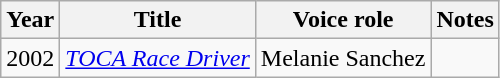<table class="wikitable">
<tr>
<th>Year</th>
<th>Title</th>
<th>Voice role</th>
<th>Notes</th>
</tr>
<tr>
<td>2002</td>
<td><em><a href='#'>TOCA Race Driver</a></em></td>
<td>Melanie Sanchez</td>
<td></td>
</tr>
</table>
